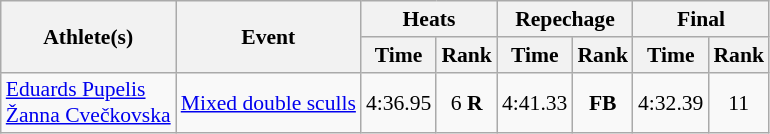<table class="wikitable" style="font-size:90%">
<tr>
<th rowspan="2">Athlete(s)</th>
<th rowspan="2">Event</th>
<th colspan="2">Heats</th>
<th colspan="2">Repechage</th>
<th colspan="2">Final</th>
</tr>
<tr>
<th>Time</th>
<th>Rank</th>
<th>Time</th>
<th>Rank</th>
<th>Time</th>
<th>Rank</th>
</tr>
<tr align=center>
<td align=left><a href='#'>Eduards Pupelis</a><br><a href='#'>Žanna Cvečkovska</a></td>
<td align=left><a href='#'>Mixed double sculls</a></td>
<td>4:36.95</td>
<td>6 <strong>R</strong></td>
<td>4:41.33</td>
<td> <strong>FB</strong></td>
<td>4:32.39</td>
<td>11</td>
</tr>
</table>
